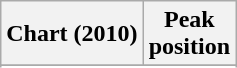<table class="wikitable sortable plainrowheaders" style="text-align:center">
<tr>
<th scope="col">Chart (2010)</th>
<th scope="col">Peak<br>position</th>
</tr>
<tr>
</tr>
<tr>
</tr>
</table>
